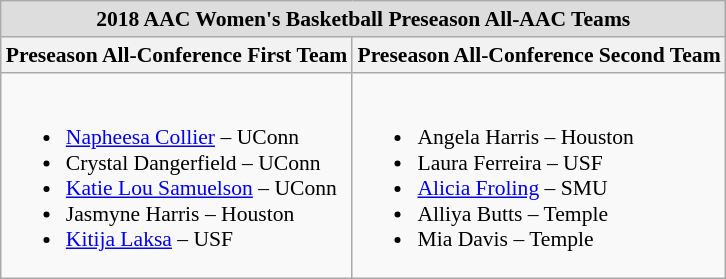<table class="wikitable" style="white-space:nowrap; font-size:90%;">
<tr>
<td colspan="2" style="text-align:center; background:#ddd;"><strong>2018 AAC Women's Basketball Preseason All-AAC Teams</strong></td>
</tr>
<tr>
<th>Preseason All-Conference First Team</th>
<th>Preseason All-Conference Second Team</th>
</tr>
<tr>
<td><br><ul><li><a href='#'>Napheesa Collier</a> – UConn</li><li>Crystal Dangerfield – UConn</li><li><a href='#'>Katie Lou Samuelson</a> – UConn</li><li>Jasmyne Harris – Houston</li><li><a href='#'>Kitija Laksa</a> – USF</li></ul></td>
<td><br><ul><li>Angela Harris – Houston</li><li>Laura Ferreira – USF</li><li><a href='#'>Alicia Froling</a> – SMU</li><li>Alliya Butts – Temple</li><li>Mia Davis – Temple</li></ul></td>
</tr>
</table>
